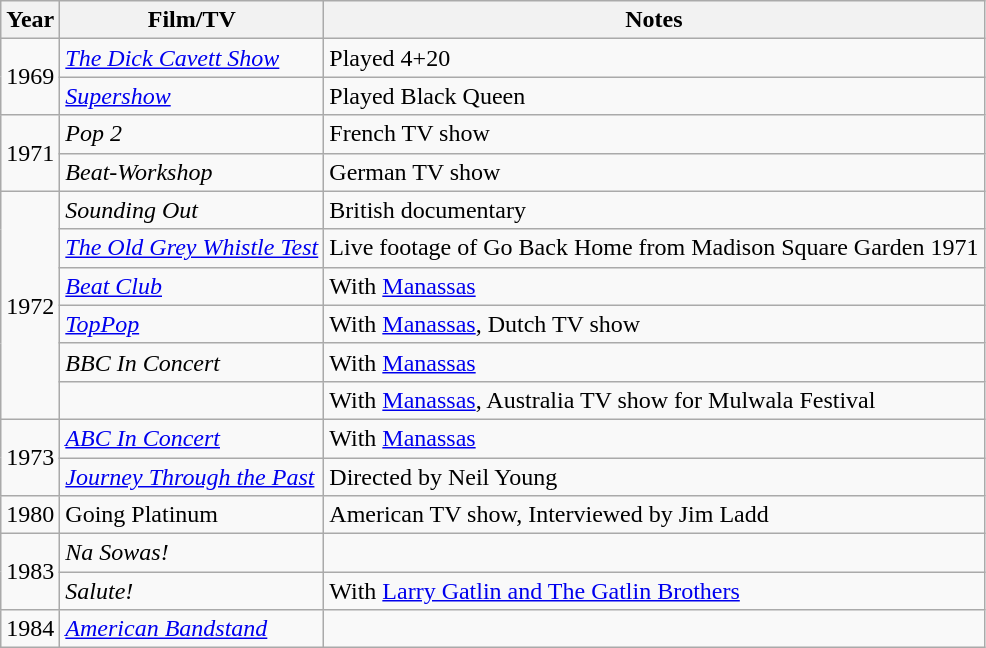<table class="wikitable">
<tr>
<th>Year</th>
<th>Film/TV</th>
<th>Notes</th>
</tr>
<tr>
<td rowspan="2">1969</td>
<td><em><a href='#'>The Dick Cavett Show</a></em></td>
<td>Played 4+20</td>
</tr>
<tr>
<td><em><a href='#'>Supershow</a></em></td>
<td>Played Black Queen</td>
</tr>
<tr>
<td rowspan="2">1971</td>
<td><em>Pop 2</em></td>
<td>French TV show</td>
</tr>
<tr>
<td><em>Beat-Workshop</em></td>
<td>German TV show</td>
</tr>
<tr>
<td rowspan="6">1972</td>
<td><em>Sounding Out</em></td>
<td>British documentary</td>
</tr>
<tr>
<td><em><a href='#'>The Old Grey Whistle Test</a></em></td>
<td>Live footage of Go Back Home from Madison Square Garden 1971</td>
</tr>
<tr>
<td><a href='#'><em>Beat Club</em></a></td>
<td>With <a href='#'>Manassas</a></td>
</tr>
<tr>
<td><em><a href='#'>TopPop</a></em></td>
<td>With <a href='#'>Manassas</a>, Dutch TV show</td>
</tr>
<tr>
<td><em>BBC In Concert</em></td>
<td>With <a href='#'>Manassas</a></td>
</tr>
<tr>
<td></td>
<td>With <a href='#'>Manassas</a>, Australia TV show for Mulwala Festival</td>
</tr>
<tr>
<td rowspan="2">1973</td>
<td><a href='#'><em>ABC In Concert</em></a></td>
<td>With <a href='#'>Manassas</a></td>
</tr>
<tr>
<td><a href='#'><em>Journey Through the Past</em></a></td>
<td>Directed by Neil Young</td>
</tr>
<tr>
<td>1980</td>
<td>Going Platinum</td>
<td>American TV show, Interviewed by Jim Ladd</td>
</tr>
<tr>
<td rowspan="2">1983</td>
<td><em>Na Sowas!</em></td>
<td></td>
</tr>
<tr>
<td><em>Salute!</em></td>
<td>With <a href='#'>Larry Gatlin and The Gatlin Brothers</a></td>
</tr>
<tr>
<td>1984</td>
<td><em><a href='#'>American Bandstand</a></em></td>
<td></td>
</tr>
</table>
